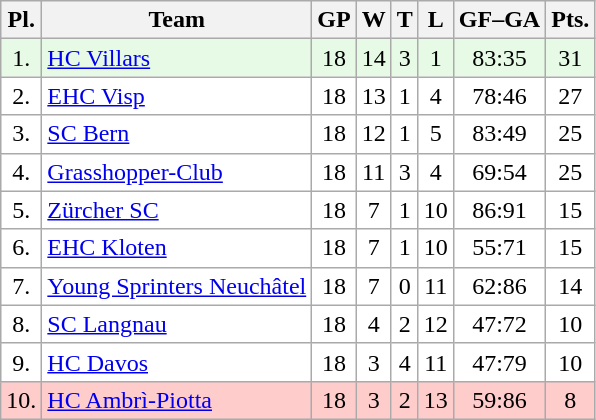<table class="wikitable">
<tr>
<th>Pl.</th>
<th>Team</th>
<th>GP</th>
<th>W</th>
<th>T</th>
<th>L</th>
<th>GF–GA</th>
<th>Pts.</th>
</tr>
<tr align="center " bgcolor="#e6fae6">
<td>1.</td>
<td align="left"><a href='#'>HC Villars</a></td>
<td>18</td>
<td>14</td>
<td>3</td>
<td>1</td>
<td>83:35</td>
<td>31</td>
</tr>
<tr align="center "  bgcolor="#FFFFFF">
<td>2.</td>
<td align="left"><a href='#'>EHC Visp</a></td>
<td>18</td>
<td>13</td>
<td>1</td>
<td>4</td>
<td>78:46</td>
<td>27</td>
</tr>
<tr align="center "  bgcolor="#FFFFFF">
<td>3.</td>
<td align="left"><a href='#'>SC Bern</a></td>
<td>18</td>
<td>12</td>
<td>1</td>
<td>5</td>
<td>83:49</td>
<td>25</td>
</tr>
<tr align="center "  bgcolor="#FFFFFF">
<td>4.</td>
<td align="left"><a href='#'>Grasshopper-Club</a></td>
<td>18</td>
<td>11</td>
<td>3</td>
<td>4</td>
<td>69:54</td>
<td>25</td>
</tr>
<tr align="center " bgcolor="#FFFFFF">
<td>5.</td>
<td align="left"><a href='#'>Zürcher SC</a></td>
<td>18</td>
<td>7</td>
<td>1</td>
<td>10</td>
<td>86:91</td>
<td>15</td>
</tr>
<tr align="center "  bgcolor="#FFFFFF">
<td>6.</td>
<td align="left"><a href='#'>EHC Kloten</a></td>
<td>18</td>
<td>7</td>
<td>1</td>
<td>10</td>
<td>55:71</td>
<td>15</td>
</tr>
<tr align="center "  bgcolor="#FFFFFF">
<td>7.</td>
<td align="left"><a href='#'>Young Sprinters Neuchâtel</a></td>
<td>18</td>
<td>7</td>
<td>0</td>
<td>11</td>
<td>62:86</td>
<td>14</td>
</tr>
<tr align="center "  bgcolor="#FFFFFF">
<td>8.</td>
<td align="left"><a href='#'>SC Langnau</a></td>
<td>18</td>
<td>4</td>
<td>2</td>
<td>12</td>
<td>47:72</td>
<td>10</td>
</tr>
<tr align="center "  bgcolor="#FFFFFF">
<td>9.</td>
<td align="left"><a href='#'>HC Davos</a></td>
<td>18</td>
<td>3</td>
<td>4</td>
<td>11</td>
<td>47:79</td>
<td>10</td>
</tr>
<tr align="center "  bgcolor="#ffcccc">
<td>10.</td>
<td align="left"><a href='#'>HC Ambrì-Piotta</a></td>
<td>18</td>
<td>3</td>
<td>2</td>
<td>13</td>
<td>59:86</td>
<td>8</td>
</tr>
</table>
